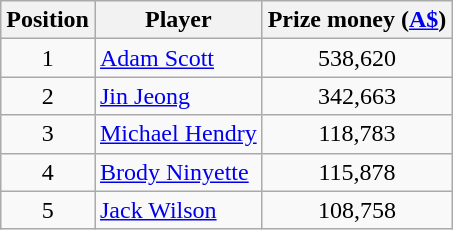<table class="wikitable">
<tr>
<th>Position</th>
<th>Player</th>
<th>Prize money (<a href='#'>A$</a>)</th>
</tr>
<tr>
<td align=center>1</td>
<td> <a href='#'>Adam Scott</a></td>
<td align=center>538,620</td>
</tr>
<tr>
<td align=center>2</td>
<td> <a href='#'>Jin Jeong</a></td>
<td align=center>342,663</td>
</tr>
<tr>
<td align=center>3</td>
<td> <a href='#'>Michael Hendry</a></td>
<td align=center>118,783</td>
</tr>
<tr>
<td align=center>4</td>
<td> <a href='#'>Brody Ninyette</a></td>
<td align=center>115,878</td>
</tr>
<tr>
<td align=center>5</td>
<td> <a href='#'>Jack Wilson</a></td>
<td align=center>108,758</td>
</tr>
</table>
